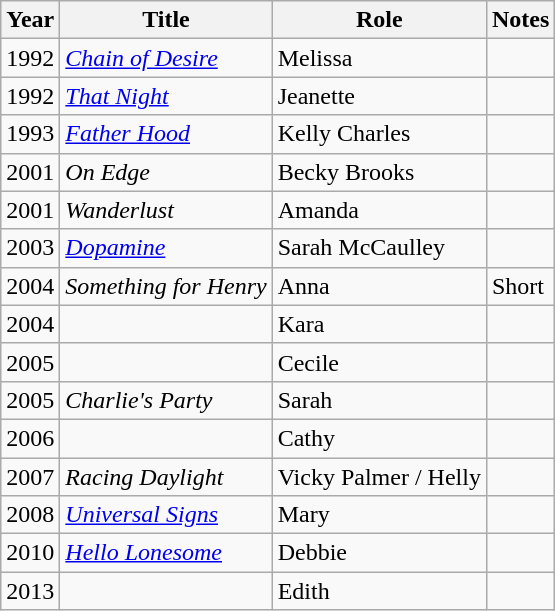<table class="wikitable sortable">
<tr>
<th>Year</th>
<th>Title</th>
<th>Role</th>
<th class="unsortable">Notes</th>
</tr>
<tr>
<td>1992</td>
<td><em><a href='#'>Chain of Desire</a></em></td>
<td>Melissa</td>
<td></td>
</tr>
<tr>
<td>1992</td>
<td><em><a href='#'>That Night</a></em></td>
<td>Jeanette</td>
<td></td>
</tr>
<tr>
<td>1993</td>
<td><em><a href='#'>Father Hood</a></em></td>
<td>Kelly Charles</td>
<td></td>
</tr>
<tr>
<td>2001</td>
<td><em>On Edge</em></td>
<td>Becky Brooks</td>
<td></td>
</tr>
<tr>
<td>2001</td>
<td><em>Wanderlust</em></td>
<td>Amanda</td>
<td></td>
</tr>
<tr>
<td>2003</td>
<td><em><a href='#'>Dopamine</a></em></td>
<td>Sarah McCaulley</td>
<td></td>
</tr>
<tr>
<td>2004</td>
<td><em>Something for Henry</em></td>
<td>Anna</td>
<td>Short</td>
</tr>
<tr>
<td>2004</td>
<td><em></em></td>
<td>Kara</td>
<td></td>
</tr>
<tr>
<td>2005</td>
<td><em></em></td>
<td>Cecile</td>
<td></td>
</tr>
<tr>
<td>2005</td>
<td><em>Charlie's Party</em></td>
<td>Sarah</td>
<td></td>
</tr>
<tr>
<td>2006</td>
<td><em></em></td>
<td>Cathy</td>
<td></td>
</tr>
<tr>
<td>2007</td>
<td><em>Racing Daylight</em></td>
<td>Vicky Palmer / Helly</td>
<td></td>
</tr>
<tr>
<td>2008</td>
<td><em><a href='#'>Universal Signs</a></em></td>
<td>Mary</td>
<td></td>
</tr>
<tr>
<td>2010</td>
<td><em><a href='#'>Hello Lonesome</a></em></td>
<td>Debbie</td>
<td></td>
</tr>
<tr>
<td>2013</td>
<td><em></em></td>
<td>Edith</td>
<td></td>
</tr>
</table>
